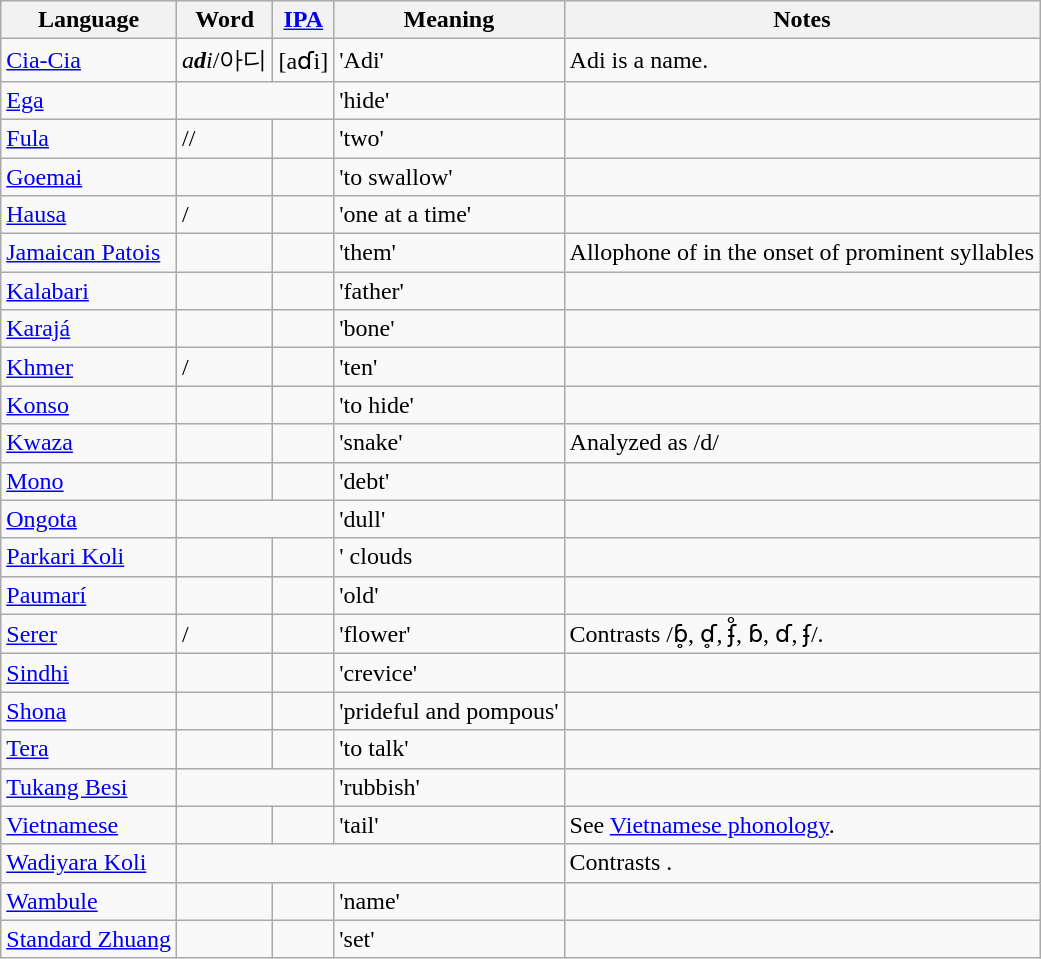<table class="wikitable">
<tr>
<th>Language</th>
<th>Word</th>
<th><a href='#'>IPA</a></th>
<th>Meaning</th>
<th>Notes<br></th>
</tr>
<tr>
<td><a href='#'>Cia-Cia</a></td>
<td><em>a<strong>d</strong>i</em>/아디</td>
<td>[aɗi]</td>
<td>'Adi'</td>
<td>Adi is a name.</td>
</tr>
<tr>
<td><a href='#'>Ega</a></td>
<td colspan=2 align=center></td>
<td>'hide'</td>
<td></td>
</tr>
<tr>
<td><a href='#'>Fula</a></td>
<td>//</td>
<td></td>
<td>'two'</td>
<td></td>
</tr>
<tr>
<td><a href='#'>Goemai</a></td>
<td></td>
<td></td>
<td>'to swallow'</td>
<td></td>
</tr>
<tr>
<td><a href='#'>Hausa</a></td>
<td>/</td>
<td></td>
<td>'one at a time'</td>
<td></td>
</tr>
<tr>
<td><a href='#'>Jamaican Patois</a></td>
<td></td>
<td></td>
<td>'them'</td>
<td>Allophone of  in the onset of prominent syllables</td>
</tr>
<tr>
<td><a href='#'>Kalabari</a></td>
<td></td>
<td></td>
<td>'father'</td>
<td></td>
</tr>
<tr>
<td><a href='#'>Karajá</a></td>
<td></td>
<td></td>
<td>'bone'</td>
<td></td>
</tr>
<tr>
<td><a href='#'>Khmer</a></td>
<td>/</td>
<td></td>
<td>'ten'</td>
<td></td>
</tr>
<tr>
<td><a href='#'>Konso</a></td>
<td></td>
<td></td>
<td>'to hide'</td>
<td></td>
</tr>
<tr>
<td><a href='#'>Kwaza</a></td>
<td></td>
<td></td>
<td>'snake'</td>
<td>Analyzed as /d/</td>
</tr>
<tr>
<td><a href='#'>Mono</a></td>
<td></td>
<td></td>
<td>'debt'</td>
<td></td>
</tr>
<tr>
<td><a href='#'>Ongota</a></td>
<td colspan=2 align=center></td>
<td>'dull'</td>
<td></td>
</tr>
<tr>
<td><a href='#'>Parkari Koli</a></td>
<td></td>
<td></td>
<td>' clouds</td>
</tr>
<tr>
<td><a href='#'>Paumarí</a></td>
<td></td>
<td></td>
<td>'old'</td>
<td></td>
</tr>
<tr>
<td><a href='#'>Serer</a></td>
<td>/</td>
<td></td>
<td>'flower'</td>
<td>Contrasts /ɓ̥, ɗ̥, ʄ̊, ɓ, ɗ, ʄ/.</td>
</tr>
<tr>
<td><a href='#'>Sindhi</a></td>
<td></td>
<td></td>
<td>'crevice'</td>
<td></td>
</tr>
<tr>
<td><a href='#'>Shona</a></td>
<td></td>
<td></td>
<td>'prideful and pompous'</td>
<td></td>
</tr>
<tr>
<td><a href='#'>Tera</a></td>
<td></td>
<td></td>
<td>'to talk'</td>
<td></td>
</tr>
<tr>
<td><a href='#'>Tukang Besi</a></td>
<td colspan=2 align=center></td>
<td>'rubbish'</td>
<td></td>
</tr>
<tr>
<td><a href='#'>Vietnamese</a></td>
<td></td>
<td></td>
<td>'tail'</td>
<td>See <a href='#'>Vietnamese phonology</a>.</td>
</tr>
<tr>
<td><a href='#'>Wadiyara Koli</a></td>
<td colspan=3 align=center></td>
<td>Contrasts .</td>
</tr>
<tr>
<td><a href='#'>Wambule</a></td>
<td></td>
<td></td>
<td>'name'</td>
<td></td>
</tr>
<tr>
<td><a href='#'>Standard Zhuang</a></td>
<td></td>
<td></td>
<td>'set'</td>
<td></td>
</tr>
</table>
